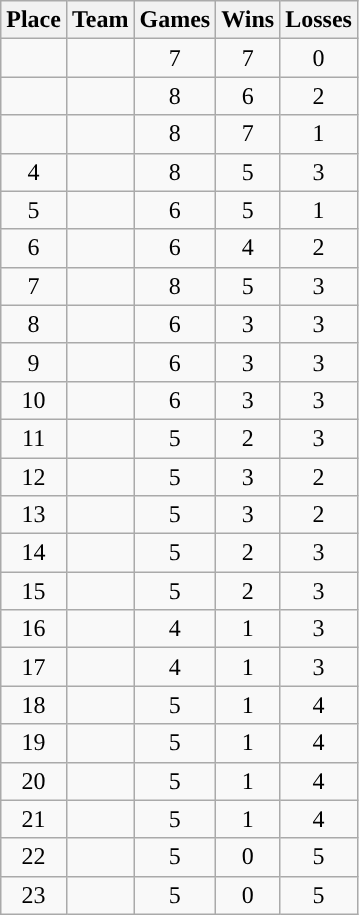<table class="wikitable" style="text-align:center;">
<tr>
<th>Place</th>
<th>Team</th>
<th>Games</th>
<th>Wins</th>
<th>Losses</th>
</tr>
<tr>
<td></td>
<td align=left></td>
<td>7</td>
<td>7</td>
<td>0</td>
</tr>
<tr>
<td></td>
<td align=left></td>
<td>8</td>
<td>6</td>
<td>2</td>
</tr>
<tr>
<td></td>
<td align=left></td>
<td>8</td>
<td>7</td>
<td>1</td>
</tr>
<tr>
<td>4</td>
<td align=left></td>
<td>8</td>
<td>5</td>
<td>3</td>
</tr>
<tr>
<td>5</td>
<td align=left></td>
<td>6</td>
<td>5</td>
<td>1</td>
</tr>
<tr>
<td>6</td>
<td align=left></td>
<td>6</td>
<td>4</td>
<td>2</td>
</tr>
<tr>
<td>7</td>
<td align=left></td>
<td>8</td>
<td>5</td>
<td>3</td>
</tr>
<tr>
<td>8</td>
<td align=left></td>
<td>6</td>
<td>3</td>
<td>3</td>
</tr>
<tr>
<td>9</td>
<td align=left></td>
<td>6</td>
<td>3</td>
<td>3</td>
</tr>
<tr>
<td>10</td>
<td align=left></td>
<td>6</td>
<td>3</td>
<td>3</td>
</tr>
<tr>
<td>11</td>
<td align=left></td>
<td>5</td>
<td>2</td>
<td>3</td>
</tr>
<tr>
<td>12</td>
<td align=left></td>
<td>5</td>
<td>3</td>
<td>2</td>
</tr>
<tr>
<td>13</td>
<td align=left></td>
<td>5</td>
<td>3</td>
<td>2</td>
</tr>
<tr>
<td>14</td>
<td align=left></td>
<td>5</td>
<td>2</td>
<td>3</td>
</tr>
<tr>
<td>15</td>
<td align=left></td>
<td>5</td>
<td>2</td>
<td>3</td>
</tr>
<tr>
<td>16</td>
<td align=left></td>
<td>4</td>
<td>1</td>
<td>3</td>
</tr>
<tr>
<td>17</td>
<td align=left></td>
<td>4</td>
<td>1</td>
<td>3</td>
</tr>
<tr>
<td>18</td>
<td align=left></td>
<td>5</td>
<td>1</td>
<td>4</td>
</tr>
<tr>
<td>19</td>
<td align=left></td>
<td>5</td>
<td>1</td>
<td>4</td>
</tr>
<tr>
<td>20</td>
<td align=left></td>
<td>5</td>
<td>1</td>
<td>4</td>
</tr>
<tr>
<td>21</td>
<td align=left></td>
<td>5</td>
<td>1</td>
<td>4</td>
</tr>
<tr>
<td>22</td>
<td align=left></td>
<td>5</td>
<td>0</td>
<td>5</td>
</tr>
<tr>
<td>23</td>
<td align=left></td>
<td>5</td>
<td>0</td>
<td>5</td>
</tr>
</table>
